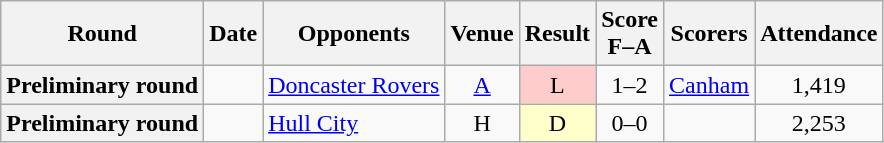<table class="wikitable plainrowheaders sortable" style="text-align:center">
<tr>
<th scope=col>Round</th>
<th scope=col>Date</th>
<th scope=col>Opponents</th>
<th scope=col>Venue</th>
<th scope=col>Result</th>
<th scope=col>Score<br>F–A</th>
<th scope=col class=unsortable>Scorers</th>
<th scope=col>Attendance</th>
</tr>
<tr>
<th scope=row>Preliminary round</th>
<td align=left></td>
<td align=left><a href='#'>Doncaster Rovers</a></td>
<td><a href='#'>A</a></td>
<td style="background:#fcc;">L</td>
<td>1–2</td>
<td align=left><a href='#'>Canham</a></td>
<td>1,419</td>
</tr>
<tr>
<th scope=row>Preliminary round</th>
<td align=left></td>
<td align=left><a href='#'>Hull City</a></td>
<td>H</td>
<td style="background:#ffc;">D</td>
<td>0–0</td>
<td align=left></td>
<td>2,253</td>
</tr>
</table>
